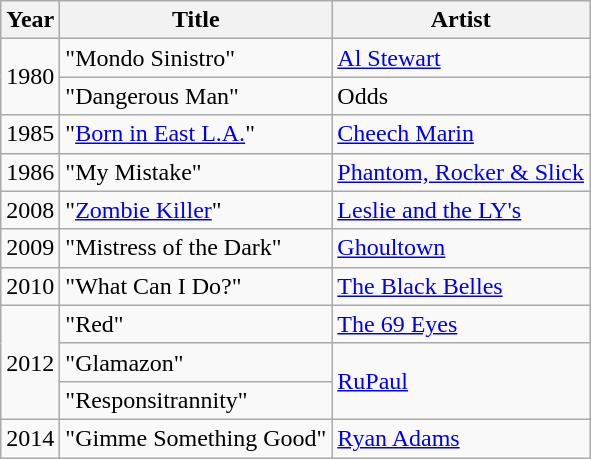<table class="wikitable sortable">
<tr>
<th>Year</th>
<th>Title</th>
<th>Artist</th>
</tr>
<tr>
<td rowspan=2>1980</td>
<td>"Mondo Sinistro"</td>
<td><a href='#'>Al Stewart</a></td>
</tr>
<tr>
<td>"Dangerous Man"</td>
<td>Odds</td>
</tr>
<tr>
<td>1985</td>
<td>"<a href='#'>Born in East L.A.</a>"</td>
<td><a href='#'>Cheech Marin</a></td>
</tr>
<tr>
<td>1986</td>
<td>"My Mistake"</td>
<td><a href='#'>Phantom, Rocker & Slick</a></td>
</tr>
<tr>
<td>2008</td>
<td>"<a href='#'>Zombie Killer</a>"</td>
<td><a href='#'>Leslie and the LY's</a></td>
</tr>
<tr>
<td>2009</td>
<td>"Mistress of the Dark"</td>
<td><a href='#'>Ghoultown</a></td>
</tr>
<tr>
<td>2010</td>
<td>"What Can I Do?"</td>
<td><a href='#'>The Black Belles</a></td>
</tr>
<tr>
<td rowspan=3>2012</td>
<td>"Red"</td>
<td><a href='#'>The 69 Eyes</a></td>
</tr>
<tr>
<td>"Glamazon"</td>
<td rowspan=2><a href='#'>RuPaul</a></td>
</tr>
<tr>
<td>"Responsitrannity"</td>
</tr>
<tr>
<td>2014</td>
<td>"Gimme Something Good"</td>
<td><a href='#'>Ryan Adams</a></td>
</tr>
</table>
